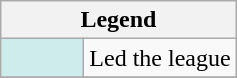<table class="wikitable">
<tr>
<th colspan="3">Legend</th>
</tr>
<tr>
<td style="background:#cfecec; width:3em;"></td>
<td>Led the league</td>
</tr>
<tr>
</tr>
</table>
